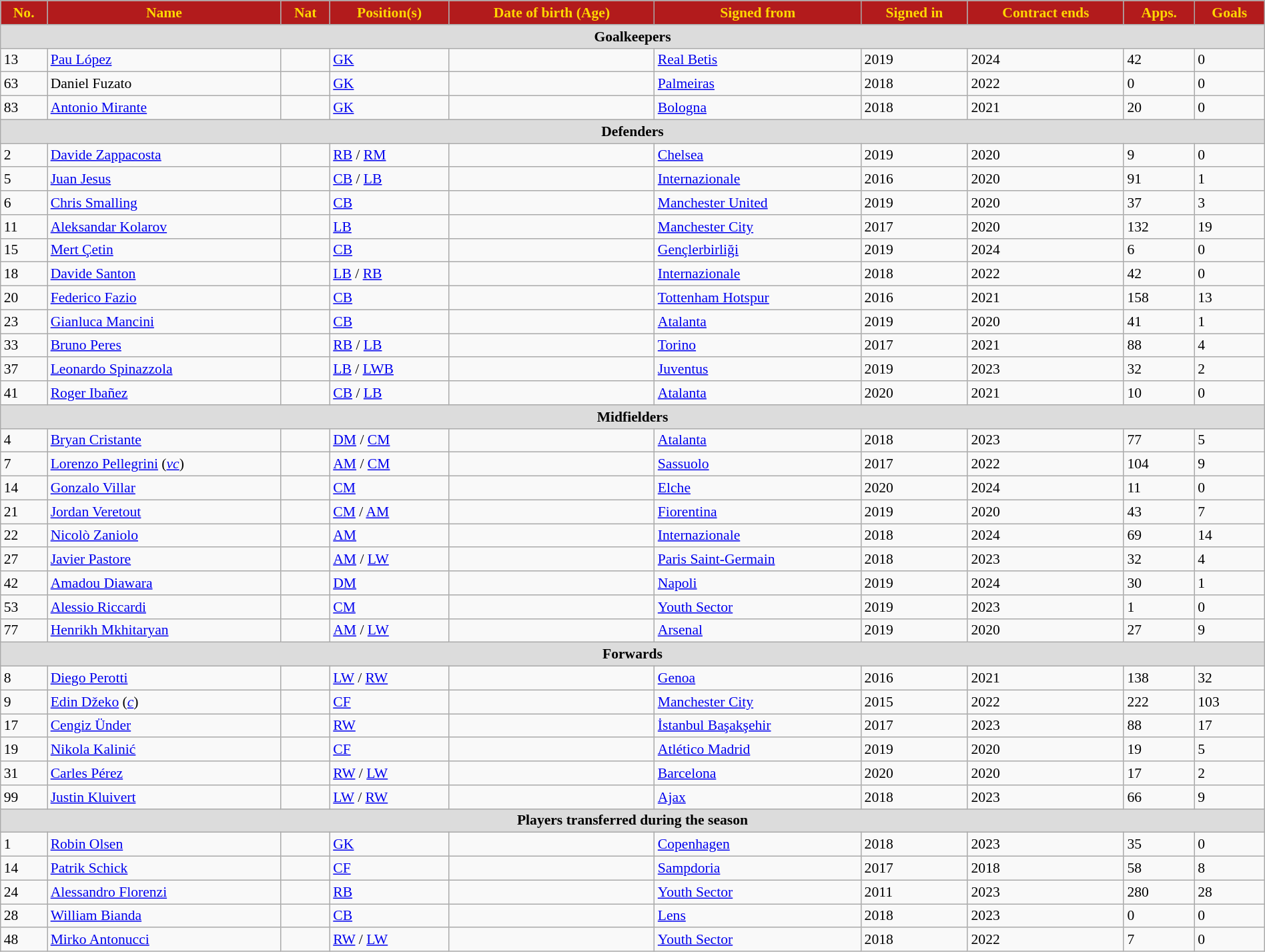<table class="wikitable" style="text-align:left; font-size:90%; width:100%;">
<tr>
<th style="background:#B21B1C; color:#FFD700; text-align:center;">No.</th>
<th style="background:#B21B1C; color:#FFD700; text-align:center;">Name</th>
<th style="background:#B21B1C; color:#FFD700; text-align:center;">Nat</th>
<th style="background:#B21B1C; color:#FFD700; text-align:center;">Position(s)</th>
<th style="background:#B21B1C; color:#FFD700; text-align:center;">Date of birth (Age)</th>
<th style="background:#B21B1C; color:#FFD700; text-align:center;">Signed from</th>
<th style="background:#B21B1C; color:#FFD700; text-align:center;">Signed in</th>
<th style="background:#B21B1C; color:#FFD700; text-align:center;">Contract ends</th>
<th style="background:#B21B1C; color:#FFD700; text-align:center;">Apps.</th>
<th style="background:#B21B1C; color:#FFD700; text-align:center;">Goals</th>
</tr>
<tr>
<th colspan=10 style="background:#DCDCDC; text-align:center;">Goalkeepers</th>
</tr>
<tr>
<td>13</td>
<td><a href='#'>Pau López</a></td>
<td></td>
<td><a href='#'>GK</a></td>
<td></td>
<td> <a href='#'>Real Betis</a></td>
<td>2019</td>
<td>2024</td>
<td>42</td>
<td>0</td>
</tr>
<tr>
<td>63</td>
<td>Daniel Fuzato</td>
<td></td>
<td><a href='#'>GK</a></td>
<td></td>
<td> <a href='#'>Palmeiras</a></td>
<td>2018</td>
<td>2022</td>
<td>0</td>
<td>0</td>
</tr>
<tr>
<td>83</td>
<td><a href='#'>Antonio Mirante</a></td>
<td></td>
<td><a href='#'>GK</a></td>
<td></td>
<td> <a href='#'>Bologna</a></td>
<td>2018</td>
<td>2021</td>
<td>20</td>
<td>0</td>
</tr>
<tr>
<th colspan=10 style="background:#DCDCDC; text-align:center;">Defenders</th>
</tr>
<tr>
<td>2</td>
<td><a href='#'>Davide Zappacosta</a></td>
<td></td>
<td><a href='#'>RB</a> / <a href='#'>RM</a></td>
<td></td>
<td> <a href='#'>Chelsea</a></td>
<td>2019</td>
<td>2020</td>
<td>9</td>
<td>0</td>
</tr>
<tr>
<td>5</td>
<td><a href='#'>Juan Jesus</a></td>
<td></td>
<td><a href='#'>CB</a> / <a href='#'>LB</a></td>
<td></td>
<td> <a href='#'>Internazionale</a></td>
<td>2016</td>
<td>2020</td>
<td>91</td>
<td>1</td>
</tr>
<tr>
<td>6</td>
<td><a href='#'>Chris Smalling</a></td>
<td></td>
<td><a href='#'>CB</a></td>
<td></td>
<td> <a href='#'>Manchester United</a></td>
<td>2019</td>
<td>2020</td>
<td>37</td>
<td>3</td>
</tr>
<tr>
<td>11</td>
<td><a href='#'>Aleksandar Kolarov</a></td>
<td></td>
<td><a href='#'>LB</a></td>
<td></td>
<td> <a href='#'>Manchester City</a></td>
<td>2017</td>
<td>2020</td>
<td>132</td>
<td>19</td>
</tr>
<tr>
<td>15</td>
<td><a href='#'>Mert Çetin</a></td>
<td></td>
<td><a href='#'>CB</a></td>
<td></td>
<td> <a href='#'>Gençlerbirliği</a></td>
<td>2019</td>
<td>2024</td>
<td>6</td>
<td>0</td>
</tr>
<tr>
<td>18</td>
<td><a href='#'>Davide Santon</a></td>
<td></td>
<td><a href='#'>LB</a> / <a href='#'>RB</a></td>
<td></td>
<td> <a href='#'>Internazionale</a></td>
<td>2018</td>
<td>2022</td>
<td>42</td>
<td>0</td>
</tr>
<tr>
<td>20</td>
<td><a href='#'>Federico Fazio</a></td>
<td></td>
<td><a href='#'>CB</a></td>
<td></td>
<td> <a href='#'>Tottenham Hotspur</a></td>
<td>2016</td>
<td>2021</td>
<td>158</td>
<td>13</td>
</tr>
<tr>
<td>23</td>
<td><a href='#'>Gianluca Mancini</a></td>
<td></td>
<td><a href='#'>CB</a></td>
<td></td>
<td> <a href='#'>Atalanta</a></td>
<td>2019</td>
<td>2020</td>
<td>41</td>
<td>1</td>
</tr>
<tr>
<td>33</td>
<td><a href='#'>Bruno Peres</a></td>
<td></td>
<td><a href='#'>RB</a> / <a href='#'>LB</a></td>
<td></td>
<td> <a href='#'>Torino</a></td>
<td>2017</td>
<td>2021</td>
<td>88</td>
<td>4</td>
</tr>
<tr>
<td>37</td>
<td><a href='#'>Leonardo Spinazzola</a></td>
<td></td>
<td><a href='#'>LB</a> / <a href='#'>LWB</a></td>
<td></td>
<td> <a href='#'>Juventus</a></td>
<td>2019</td>
<td>2023</td>
<td>32</td>
<td>2</td>
</tr>
<tr>
<td>41</td>
<td><a href='#'>Roger Ibañez</a></td>
<td></td>
<td><a href='#'>CB</a> / <a href='#'>LB</a></td>
<td></td>
<td> <a href='#'>Atalanta</a></td>
<td>2020</td>
<td>2021</td>
<td>10</td>
<td>0</td>
</tr>
<tr>
<th colspan=10 style="background:#DCDCDC; text-align:center;">Midfielders</th>
</tr>
<tr>
<td>4</td>
<td><a href='#'>Bryan Cristante</a></td>
<td></td>
<td><a href='#'>DM</a> / <a href='#'>CM</a></td>
<td></td>
<td> <a href='#'>Atalanta</a></td>
<td>2018</td>
<td>2023</td>
<td>77</td>
<td>5</td>
</tr>
<tr>
<td>7</td>
<td><a href='#'>Lorenzo Pellegrini</a> (<em><a href='#'>vc</a></em>)</td>
<td></td>
<td><a href='#'>AM</a> / <a href='#'>CM</a></td>
<td></td>
<td> <a href='#'>Sassuolo</a></td>
<td>2017</td>
<td>2022</td>
<td>104</td>
<td>9</td>
</tr>
<tr>
<td>14</td>
<td><a href='#'>Gonzalo Villar</a></td>
<td></td>
<td><a href='#'>CM</a></td>
<td></td>
<td> <a href='#'>Elche</a></td>
<td>2020</td>
<td>2024</td>
<td>11</td>
<td>0</td>
</tr>
<tr>
<td>21</td>
<td><a href='#'>Jordan Veretout</a></td>
<td></td>
<td><a href='#'>CM</a> / <a href='#'>AM</a></td>
<td></td>
<td> <a href='#'>Fiorentina</a></td>
<td>2019</td>
<td>2020</td>
<td>43</td>
<td>7</td>
</tr>
<tr>
<td>22</td>
<td><a href='#'>Nicolò Zaniolo</a></td>
<td></td>
<td><a href='#'>AM</a></td>
<td></td>
<td> <a href='#'>Internazionale</a></td>
<td>2018</td>
<td>2024</td>
<td>69</td>
<td>14</td>
</tr>
<tr>
<td>27</td>
<td><a href='#'>Javier Pastore</a></td>
<td></td>
<td><a href='#'>AM</a> / <a href='#'>LW</a></td>
<td></td>
<td> <a href='#'>Paris Saint-Germain</a></td>
<td>2018</td>
<td>2023</td>
<td>32</td>
<td>4</td>
</tr>
<tr>
<td>42</td>
<td><a href='#'>Amadou Diawara</a></td>
<td></td>
<td><a href='#'>DM</a></td>
<td></td>
<td> <a href='#'>Napoli</a></td>
<td>2019</td>
<td>2024</td>
<td>30</td>
<td>1</td>
</tr>
<tr>
<td>53</td>
<td><a href='#'>Alessio Riccardi</a></td>
<td></td>
<td><a href='#'>CM</a></td>
<td></td>
<td> <a href='#'>Youth Sector</a></td>
<td>2019</td>
<td>2023</td>
<td>1</td>
<td>0</td>
</tr>
<tr>
<td>77</td>
<td><a href='#'>Henrikh Mkhitaryan</a></td>
<td></td>
<td><a href='#'>AM</a> / <a href='#'>LW</a></td>
<td></td>
<td> <a href='#'>Arsenal</a></td>
<td>2019</td>
<td>2020</td>
<td>27</td>
<td>9</td>
</tr>
<tr>
<th colspan=10 style="background:#DCDCDC; text-align:center;">Forwards</th>
</tr>
<tr>
<td>8</td>
<td><a href='#'>Diego Perotti</a></td>
<td></td>
<td><a href='#'>LW</a> / <a href='#'>RW</a></td>
<td></td>
<td> <a href='#'>Genoa</a></td>
<td>2016</td>
<td>2021</td>
<td>138</td>
<td>32</td>
</tr>
<tr>
<td>9</td>
<td><a href='#'>Edin Džeko</a> (<em><a href='#'>c</a></em>)</td>
<td></td>
<td><a href='#'>CF</a></td>
<td></td>
<td> <a href='#'>Manchester City</a></td>
<td>2015</td>
<td>2022</td>
<td>222</td>
<td>103</td>
</tr>
<tr>
<td>17</td>
<td><a href='#'>Cengiz Ünder</a></td>
<td></td>
<td><a href='#'>RW</a></td>
<td></td>
<td> <a href='#'>İstanbul Başakşehir</a></td>
<td>2017</td>
<td>2023</td>
<td>88</td>
<td>17</td>
</tr>
<tr>
<td>19</td>
<td><a href='#'>Nikola Kalinić</a></td>
<td></td>
<td><a href='#'>CF</a></td>
<td></td>
<td> <a href='#'>Atlético Madrid</a></td>
<td>2019</td>
<td>2020</td>
<td>19</td>
<td>5</td>
</tr>
<tr>
<td>31</td>
<td><a href='#'>Carles Pérez</a></td>
<td></td>
<td><a href='#'>RW</a> / <a href='#'>LW</a></td>
<td></td>
<td> <a href='#'>Barcelona</a></td>
<td>2020</td>
<td>2020</td>
<td>17</td>
<td>2</td>
</tr>
<tr>
<td>99</td>
<td><a href='#'>Justin Kluivert</a></td>
<td></td>
<td><a href='#'>LW</a> / <a href='#'>RW</a></td>
<td></td>
<td> <a href='#'>Ajax</a></td>
<td>2018</td>
<td>2023</td>
<td>66</td>
<td>9</td>
</tr>
<tr>
<th colspan=10 style="background:#DCDCDC; text-align:center;">Players transferred during the season</th>
</tr>
<tr>
<td>1</td>
<td><a href='#'>Robin Olsen</a></td>
<td></td>
<td><a href='#'>GK</a></td>
<td></td>
<td> <a href='#'>Copenhagen</a></td>
<td>2018</td>
<td>2023</td>
<td>35</td>
<td>0</td>
</tr>
<tr>
<td>14</td>
<td><a href='#'>Patrik Schick</a></td>
<td></td>
<td><a href='#'>CF</a></td>
<td></td>
<td> <a href='#'>Sampdoria</a></td>
<td>2017</td>
<td>2018</td>
<td>58</td>
<td>8</td>
</tr>
<tr>
<td>24</td>
<td><a href='#'>Alessandro Florenzi</a></td>
<td></td>
<td><a href='#'>RB</a></td>
<td></td>
<td> <a href='#'>Youth Sector</a></td>
<td>2011</td>
<td>2023</td>
<td>280</td>
<td>28</td>
</tr>
<tr>
<td>28</td>
<td><a href='#'>William Bianda</a></td>
<td></td>
<td><a href='#'>CB</a></td>
<td></td>
<td> <a href='#'>Lens</a></td>
<td>2018</td>
<td>2023</td>
<td>0</td>
<td>0</td>
</tr>
<tr>
<td>48</td>
<td><a href='#'>Mirko Antonucci</a></td>
<td></td>
<td><a href='#'>RW</a> / <a href='#'>LW</a></td>
<td></td>
<td> <a href='#'>Youth Sector</a></td>
<td>2018</td>
<td>2022</td>
<td>7</td>
<td>0</td>
</tr>
</table>
